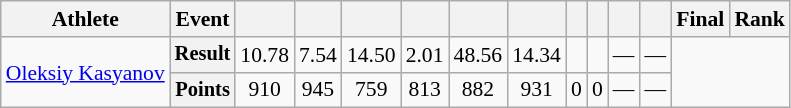<table class="wikitable" style="font-size:90%">
<tr>
<th>Athlete</th>
<th>Event</th>
<th></th>
<th></th>
<th></th>
<th></th>
<th></th>
<th></th>
<th></th>
<th></th>
<th></th>
<th></th>
<th>Final</th>
<th>Rank</th>
</tr>
<tr align=center>
<td rowspan=2 align=left><a href='#'>Oleksiy Kasyanov</a></td>
<th style="font-size:95%">Result</th>
<td>10.78</td>
<td>7.54</td>
<td>14.50</td>
<td>2.01</td>
<td>48.56</td>
<td>14.34</td>
<td></td>
<td></td>
<td>—</td>
<td>—</td>
<td rowspan=2 colspan=2></td>
</tr>
<tr align=center>
<th style="font-size:95%">Points</th>
<td>910</td>
<td>945</td>
<td>759</td>
<td>813</td>
<td>882</td>
<td>931</td>
<td>0</td>
<td>0</td>
<td>—</td>
<td>—</td>
</tr>
</table>
